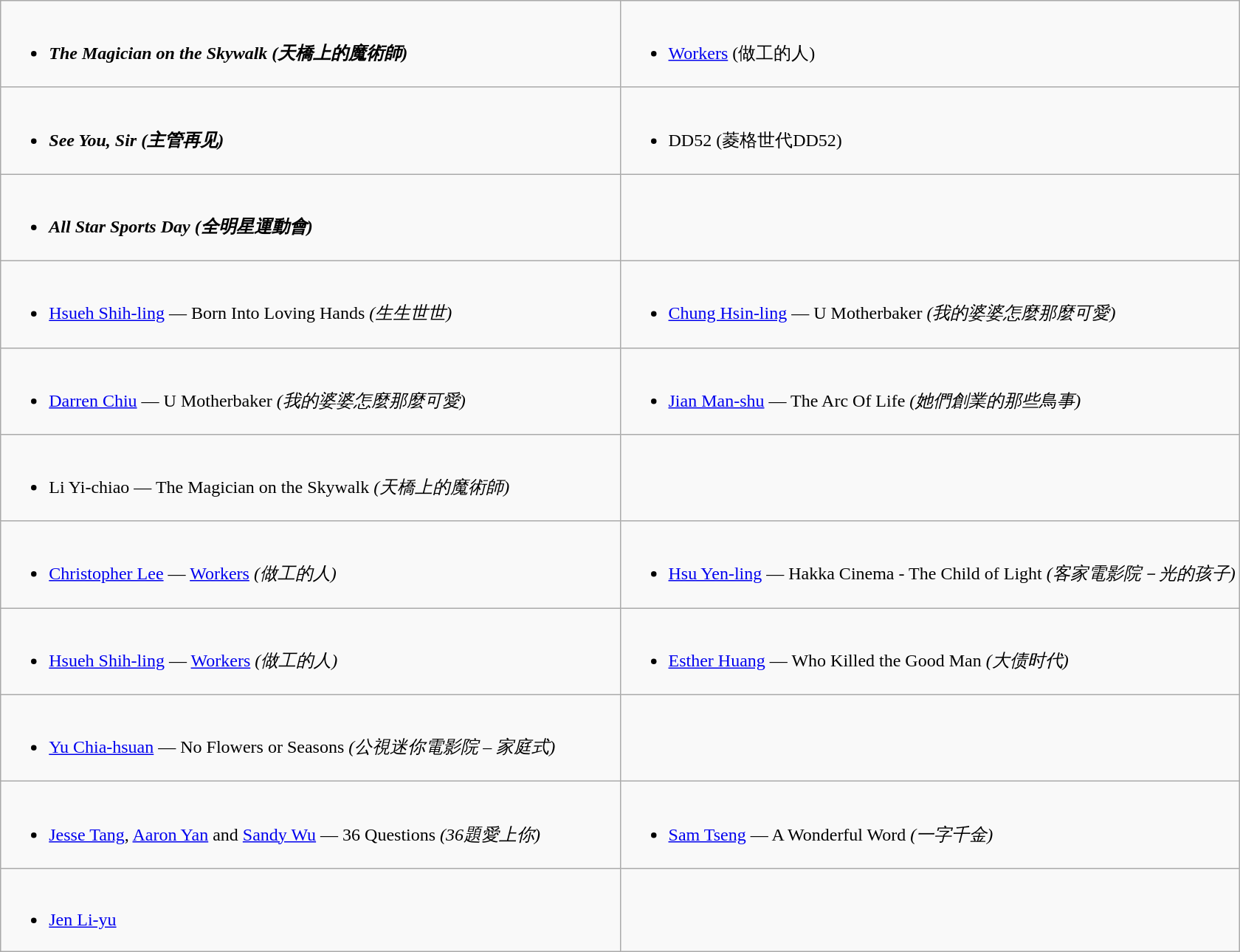<table class="wikitable">
<tr>
<td style="vertical-align:top;" width="50%"><br><ul><li><strong><em>The Magician on the Skywalk<em> (天橋上的魔術師)<strong></li></ul></td>
<td style="vertical-align:top;" width="50%"><br><ul><li></em></strong><a href='#'>Workers</a></em> (做工的人)</strong></li></ul></td>
</tr>
<tr>
<td style="vertical-align:top;" width="50%"><br><ul><li><strong><em>See You, Sir<em> (主管再见)<strong></li></ul></td>
<td style="vertical-align:top;" width="50%"><br><ul><li></em></strong>DD52</em> (菱格世代DD52)</strong></li></ul></td>
</tr>
<tr>
<td style="vertical-align:top;" width="50%"><br><ul><li><strong><em>All Star Sports Day<em> (全明星運動會)<strong></li></ul></td>
<td style="vertical-align:top;" width="50%"></td>
</tr>
<tr>
<td style="vertical-align:top;" width="50%"><br><ul><li></strong><a href='#'>Hsueh Shih-ling</a> — </em>Born Into Loving Hands<em> (生生世世)<strong></li></ul></td>
<td style="vertical-align:top;" width="50%"><br><ul><li></strong><a href='#'>Chung Hsin-ling</a> — </em>U Motherbaker<em> (我的婆婆怎麼那麼可愛)<strong></li></ul></td>
</tr>
<tr>
<td style="vertical-align:top;" width="50%"><br><ul><li></strong><a href='#'>Darren Chiu</a> — </em>U Motherbaker<em> (我的婆婆怎麼那麼可愛)<strong></li></ul></td>
<td style="vertical-align:top;" width="50%"><br><ul><li></strong><a href='#'>Jian Man-shu</a> — </em>The Arc Of Life<em> (她們創業的那些鳥事)<strong></li></ul></td>
</tr>
<tr>
<td style="vertical-align:top;" width="50%"><br><ul><li></strong>Li Yi-chiao — </em>The Magician on the Skywalk<em> (天橋上的魔術師)<strong></li></ul></td>
<td style="vertical-align:top;" width="50%"></td>
</tr>
<tr>
<td style="vertical-align:top;" width="50%"><br><ul><li></strong><a href='#'>Christopher Lee</a> — </em><a href='#'>Workers</a><em> (做工的人)<strong></li></ul></td>
<td style="vertical-align:top;" width="50%"><br><ul><li></strong><a href='#'>Hsu Yen-ling</a> — </em>Hakka Cinema - The Child of Light<em> (客家電影院－光的孩子)<strong></li></ul></td>
</tr>
<tr>
<td style="vertical-align:top;" width="50%"><br><ul><li></strong><a href='#'>Hsueh Shih-ling</a> — </em><a href='#'>Workers</a><em> (做工的人)<strong></li></ul></td>
<td style="vertical-align:top;" width="50%"><br><ul><li></strong><a href='#'>Esther Huang</a> — </em>Who Killed the Good Man<em> (大债时代)<strong></li></ul></td>
</tr>
<tr>
<td style="vertical-align:top;" width="50%"><br><ul><li></strong><a href='#'>Yu Chia-hsuan</a> — </em>No Flowers or Seasons<em> (公視迷你電影院 – 家庭式)<strong></li></ul></td>
<td style="vertical-align:top;" width="50%"></td>
</tr>
<tr>
<td style="vertical-align:top;" width="50%"><br><ul><li></strong><a href='#'>Jesse Tang</a>, <a href='#'>Aaron Yan</a> and <a href='#'>Sandy Wu</a> — </em>36 Questions<em> (36題愛上你)<strong></li></ul></td>
<td style="vertical-align:top;" width="50%"><br><ul><li></strong><a href='#'>Sam Tseng</a> — </em>A Wonderful Word<em> (一字千金)<strong></li></ul></td>
</tr>
<tr>
<td style="vertical-align:top;" width="50%"><br><ul><li></strong><a href='#'>Jen Li-yu</a><strong></li></ul></td>
<td style="vertical-align:top;" width="50%"></td>
</tr>
</table>
